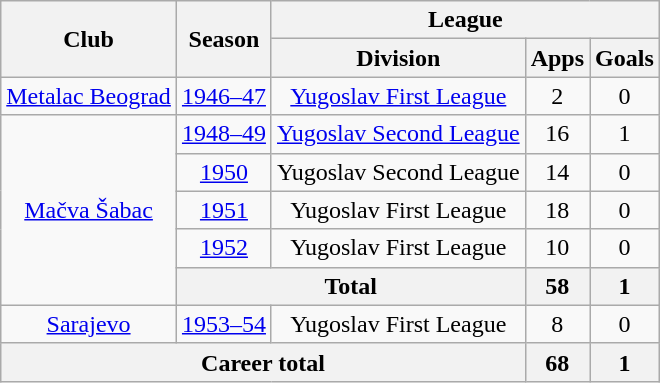<table class="wikitable" style="text-align:center">
<tr>
<th rowspan="2">Club</th>
<th rowspan="2">Season</th>
<th colspan="3">League</th>
</tr>
<tr>
<th>Division</th>
<th>Apps</th>
<th>Goals</th>
</tr>
<tr>
<td><a href='#'>Metalac Beograd</a></td>
<td><a href='#'>1946–47</a></td>
<td><a href='#'>Yugoslav First League</a></td>
<td>2</td>
<td>0</td>
</tr>
<tr>
<td rowspan="5"><a href='#'>Mačva Šabac</a></td>
<td><a href='#'>1948–49</a></td>
<td><a href='#'>Yugoslav Second League</a></td>
<td>16</td>
<td>1</td>
</tr>
<tr>
<td><a href='#'>1950</a></td>
<td>Yugoslav Second League</td>
<td>14</td>
<td>0</td>
</tr>
<tr>
<td><a href='#'>1951</a></td>
<td>Yugoslav First League</td>
<td>18</td>
<td>0</td>
</tr>
<tr>
<td><a href='#'>1952</a></td>
<td>Yugoslav First League</td>
<td>10</td>
<td>0</td>
</tr>
<tr>
<th colspan="2">Total</th>
<th>58</th>
<th>1</th>
</tr>
<tr>
<td><a href='#'>Sarajevo</a></td>
<td><a href='#'>1953–54</a></td>
<td>Yugoslav First League</td>
<td>8</td>
<td>0</td>
</tr>
<tr>
<th colspan="3">Career total</th>
<th>68</th>
<th>1</th>
</tr>
</table>
